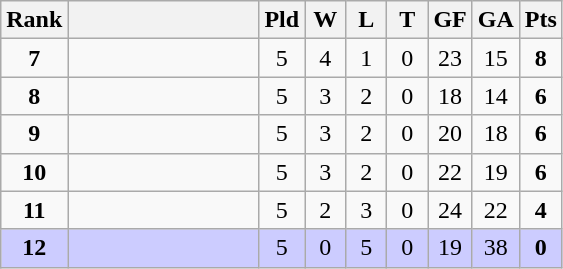<table class="wikitable">
<tr>
<th bgcolor="#efefef" width="20">Rank</th>
<th bgcolor="#efefef" width="120"></th>
<th bgcolor="#efefef" width="20">Pld</th>
<th bgcolor="#efefef" width="20">W</th>
<th bgcolor="#efefef" width="20">L</th>
<th bgcolor="#efefef" width="20">T</th>
<th bgcolor="#efefef" width="20">GF</th>
<th bgcolor="#efefef" width="20">GA</th>
<th bgcolor="#efefef" width="20">Pts</th>
</tr>
<tr align=center>
<td><strong>7</strong></td>
<td align=left></td>
<td>5</td>
<td>4</td>
<td>1</td>
<td>0</td>
<td>23</td>
<td>15</td>
<td><strong>8</strong></td>
</tr>
<tr align=center>
<td><strong>8</strong></td>
<td align=left></td>
<td>5</td>
<td>3</td>
<td>2</td>
<td>0</td>
<td>18</td>
<td>14</td>
<td><strong>6</strong></td>
</tr>
<tr align=center>
<td><strong>9</strong></td>
<td align=left></td>
<td>5</td>
<td>3</td>
<td>2</td>
<td>0</td>
<td>20</td>
<td>18</td>
<td><strong>6</strong></td>
</tr>
<tr align=center>
<td><strong>10</strong></td>
<td align=left></td>
<td>5</td>
<td>3</td>
<td>2</td>
<td>0</td>
<td>22</td>
<td>19</td>
<td><strong>6</strong></td>
</tr>
<tr align=center>
<td><strong>11</strong></td>
<td align=left></td>
<td>5</td>
<td>2</td>
<td>3</td>
<td>0</td>
<td>24</td>
<td>22</td>
<td><strong>4</strong></td>
</tr>
<tr align=center bgcolor="ccccff">
<td><strong>12</strong></td>
<td align=left></td>
<td>5</td>
<td>0</td>
<td>5</td>
<td>0</td>
<td>19</td>
<td>38</td>
<td><strong>0</strong></td>
</tr>
</table>
